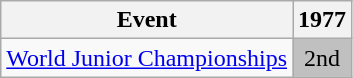<table class="wikitable" style="text-align:center">
<tr>
<th>Event</th>
<th>1977</th>
</tr>
<tr>
<td align=left><a href='#'>World Junior Championships</a></td>
<td bgcolor=silver>2nd</td>
</tr>
</table>
